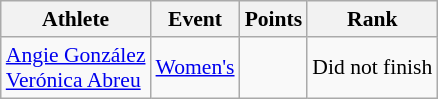<table class=wikitable style=font-size:90%;text-align:center>
<tr>
<th>Athlete</th>
<th>Event</th>
<th>Points</th>
<th>Rank</th>
</tr>
<tr>
<td align=left><a href='#'>Angie González</a><br><a href='#'>Verónica Abreu</a></td>
<td align=left><a href='#'>Women's</a></td>
<td></td>
<td>Did not finish</td>
</tr>
</table>
